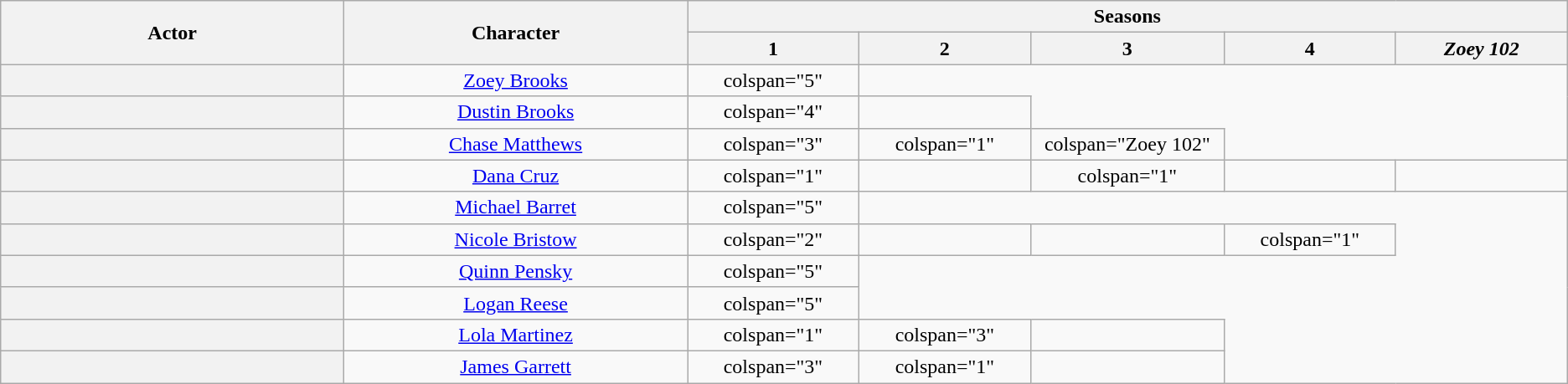<table class="wikitable plainrowheaders" style="text-align:center">
<tr>
<th rowspan="2" style="width:14%;" scope="col">Actor</th>
<th rowspan="2" style="width:14%;" scope="col">Character</th>
<th colspan="5">Seasons</th>
</tr>
<tr>
<th style="width:7%;" scope="col">1</th>
<th style="width:7%;" scope="col">2</th>
<th style="width:7%;" scope="col">3</th>
<th style="width:7%;" scope="col">4</th>
<th style="width:7%;" scope="col"><em>Zoey 102</em></th>
</tr>
<tr>
<th scope="row"></th>
<td><a href='#'>Zoey Brooks</a></td>
<td>colspan="5" </td>
</tr>
<tr>
<th scope="row"></th>
<td><a href='#'>Dustin Brooks</a></td>
<td>colspan="4" </td>
<td></td>
</tr>
<tr>
<th scope="row"></th>
<td><a href='#'>Chase Matthews</a></td>
<td>colspan="3" </td>
<td>colspan="1" </td>
<td>colspan="Zoey 102" </td>
</tr>
<tr>
<th scope="row"></th>
<td><a href='#'>Dana Cruz</a></td>
<td>colspan="1" </td>
<td></td>
<td>colspan="1" </td>
<td></td>
<td></td>
</tr>
<tr>
<th scope="row"></th>
<td><a href='#'>Michael Barret</a></td>
<td>colspan="5" </td>
</tr>
<tr>
<th scope="row"></th>
<td><a href='#'>Nicole Bristow</a></td>
<td>colspan="2" </td>
<td></td>
<td></td>
<td>colspan="1" </td>
</tr>
<tr>
<th scope="row"></th>
<td><a href='#'>Quinn Pensky</a></td>
<td>colspan="5" </td>
</tr>
<tr>
<th scope="row"></th>
<td><a href='#'>Logan Reese</a></td>
<td>colspan="5" </td>
</tr>
<tr>
<th scope="row"></th>
<td><a href='#'>Lola Martinez</a></td>
<td>colspan="1" </td>
<td>colspan="3" </td>
<td></td>
</tr>
<tr>
<th scope="row"></th>
<td><a href='#'>James Garrett</a></td>
<td>colspan="3" </td>
<td>colspan="1" </td>
<td></td>
</tr>
</table>
